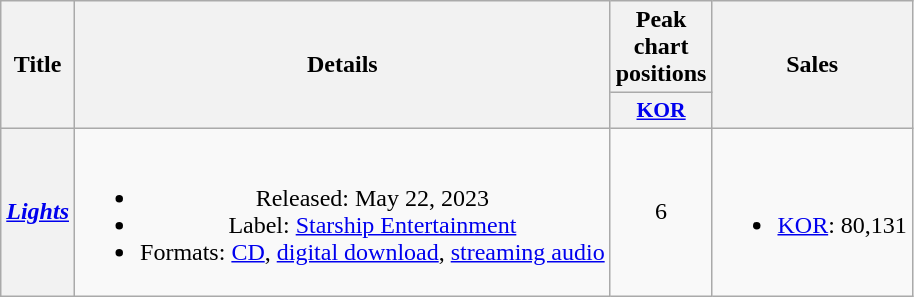<table class="wikitable plainrowheaders" style="text-align:center;">
<tr>
<th rowspan="2" scope="col">Title</th>
<th rowspan="2" scope="col">Details</th>
<th colspan="1">Peak chart positions</th>
<th rowspan="2" scope="col">Sales</th>
</tr>
<tr>
<th scope="col" style="width:3em;font-size:90%;"><a href='#'>KOR</a><br></th>
</tr>
<tr>
<th scope="row"><em><a href='#'>Lights</a></em></th>
<td><br><ul><li>Released: May 22, 2023</li><li>Label: <a href='#'>Starship Entertainment</a></li><li>Formats: <a href='#'>CD</a>, <a href='#'>digital download</a>, <a href='#'>streaming audio</a></li></ul></td>
<td>6</td>
<td><br><ul><li><a href='#'>KOR</a>: 80,131</li></ul></td>
</tr>
</table>
